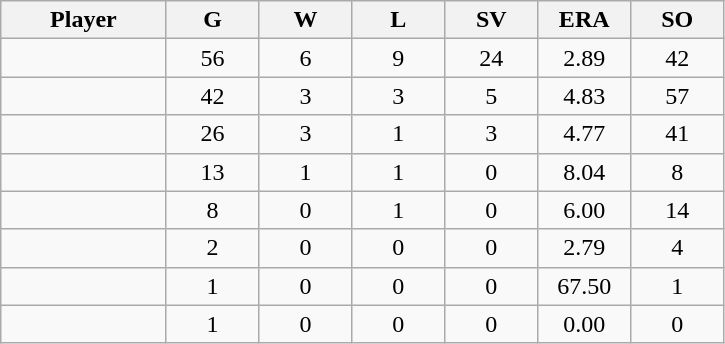<table class="wikitable sortable">
<tr>
<th bgcolor="#DDDDFF" width="16%">Player</th>
<th bgcolor="#DDDDFF" width="9%">G</th>
<th bgcolor="#DDDDFF" width="9%">W</th>
<th bgcolor="#DDDDFF" width="9%">L</th>
<th bgcolor="#DDDDFF" width="9%">SV</th>
<th bgcolor="#DDDDFF" width="9%">ERA</th>
<th bgcolor="#DDDDFF" width="9%">SO</th>
</tr>
<tr align=center>
<td></td>
<td>56</td>
<td>6</td>
<td>9</td>
<td>24</td>
<td>2.89</td>
<td>42</td>
</tr>
<tr align=center>
<td></td>
<td>42</td>
<td>3</td>
<td>3</td>
<td>5</td>
<td>4.83</td>
<td>57</td>
</tr>
<tr align=center>
<td></td>
<td>26</td>
<td>3</td>
<td>1</td>
<td>3</td>
<td>4.77</td>
<td>41</td>
</tr>
<tr align=center>
<td></td>
<td>13</td>
<td>1</td>
<td>1</td>
<td>0</td>
<td>8.04</td>
<td>8</td>
</tr>
<tr align=center>
<td></td>
<td>8</td>
<td>0</td>
<td>1</td>
<td>0</td>
<td>6.00</td>
<td>14</td>
</tr>
<tr align=center>
<td></td>
<td>2</td>
<td>0</td>
<td>0</td>
<td>0</td>
<td>2.79</td>
<td>4</td>
</tr>
<tr align=center>
<td></td>
<td>1</td>
<td>0</td>
<td>0</td>
<td>0</td>
<td>67.50</td>
<td>1</td>
</tr>
<tr align=center>
<td></td>
<td>1</td>
<td>0</td>
<td>0</td>
<td>0</td>
<td>0.00</td>
<td>0</td>
</tr>
</table>
